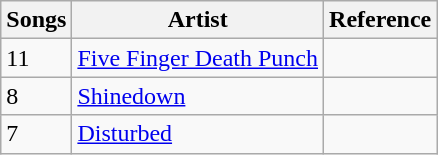<table class="wikitable">
<tr>
<th>Songs</th>
<th>Artist</th>
<th>Reference</th>
</tr>
<tr>
<td>11</td>
<td><a href='#'>Five Finger Death Punch</a></td>
<td></td>
</tr>
<tr>
<td>8</td>
<td><a href='#'>Shinedown</a></td>
<td></td>
</tr>
<tr>
<td>7</td>
<td><a href='#'>Disturbed</a></td>
<td></td>
</tr>
</table>
